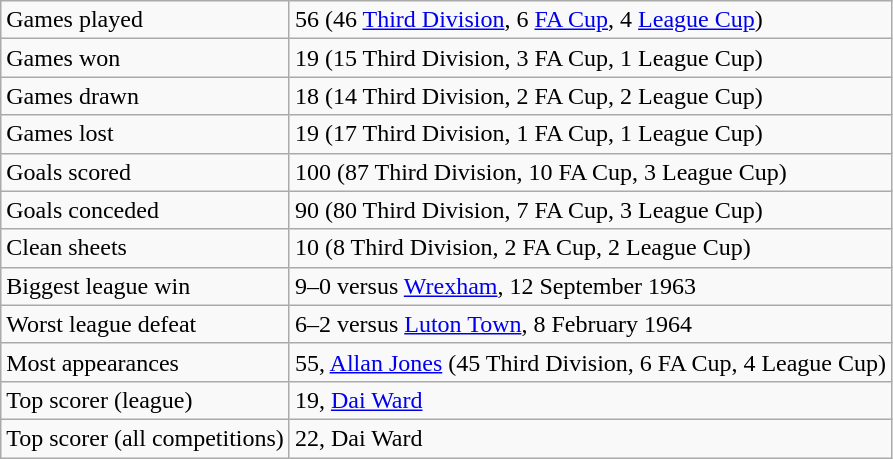<table class="wikitable">
<tr>
<td>Games played</td>
<td>56 (46 <a href='#'>Third Division</a>, 6 <a href='#'>FA Cup</a>, 4 <a href='#'>League Cup</a>)</td>
</tr>
<tr>
<td>Games won</td>
<td>19 (15 Third Division, 3 FA Cup, 1 League Cup)</td>
</tr>
<tr>
<td>Games drawn</td>
<td>18 (14 Third Division, 2 FA Cup, 2 League Cup)</td>
</tr>
<tr>
<td>Games lost</td>
<td>19 (17 Third Division, 1 FA Cup, 1 League Cup)</td>
</tr>
<tr>
<td>Goals scored</td>
<td>100 (87 Third Division, 10 FA Cup, 3 League Cup)</td>
</tr>
<tr>
<td>Goals conceded</td>
<td>90 (80 Third Division, 7 FA Cup, 3 League Cup)</td>
</tr>
<tr>
<td>Clean sheets</td>
<td>10 (8 Third Division, 2 FA Cup, 2 League Cup)</td>
</tr>
<tr>
<td>Biggest league win</td>
<td>9–0 versus <a href='#'>Wrexham</a>, 12 September 1963</td>
</tr>
<tr>
<td>Worst league defeat</td>
<td>6–2 versus <a href='#'>Luton Town</a>, 8 February 1964</td>
</tr>
<tr>
<td>Most appearances</td>
<td>55, <a href='#'>Allan Jones</a> (45 Third Division, 6 FA Cup, 4 League Cup)</td>
</tr>
<tr>
<td>Top scorer (league)</td>
<td>19, <a href='#'>Dai Ward</a></td>
</tr>
<tr>
<td>Top scorer (all competitions)</td>
<td>22, Dai Ward</td>
</tr>
</table>
